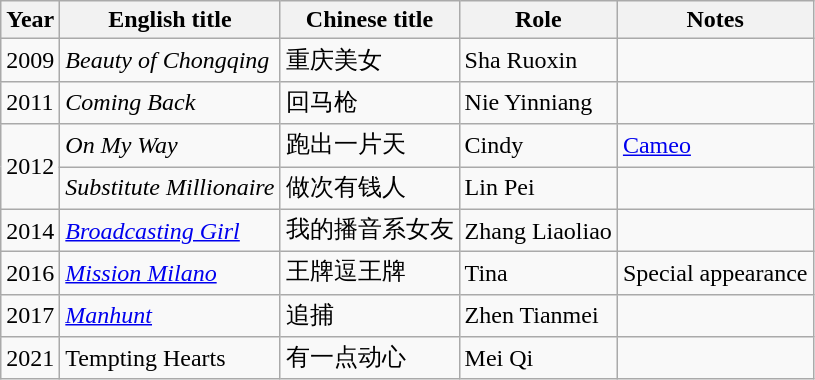<table class="wikitable sortable">
<tr>
<th>Year</th>
<th>English title</th>
<th>Chinese title</th>
<th>Role</th>
<th class="unsortable">Notes</th>
</tr>
<tr>
<td>2009</td>
<td><em>Beauty of Chongqing</em></td>
<td>重庆美女</td>
<td>Sha Ruoxin</td>
<td></td>
</tr>
<tr>
<td>2011</td>
<td><em>Coming Back</em></td>
<td>回马枪</td>
<td>Nie Yinniang</td>
<td></td>
</tr>
<tr>
<td rowspan=2>2012</td>
<td><em>On My Way</em></td>
<td>跑出一片天</td>
<td>Cindy</td>
<td><a href='#'>Cameo</a></td>
</tr>
<tr>
<td><em>Substitute Millionaire</em></td>
<td>做次有钱人</td>
<td>Lin Pei</td>
<td></td>
</tr>
<tr>
<td>2014</td>
<td><em><a href='#'>Broadcasting Girl</a></em></td>
<td>我的播音系女友</td>
<td>Zhang Liaoliao</td>
<td></td>
</tr>
<tr>
<td>2016</td>
<td><em><a href='#'>Mission Milano</a></em></td>
<td>王牌逗王牌</td>
<td>Tina</td>
<td>Special appearance</td>
</tr>
<tr>
<td>2017</td>
<td><em><a href='#'>Manhunt</a></em></td>
<td>追捕</td>
<td>Zhen Tianmei</td>
<td></td>
</tr>
<tr>
<td>2021</td>
<td>Tempting Hearts</td>
<td>有一点动心</td>
<td>Mei Qi</td>
<td></td>
</tr>
</table>
